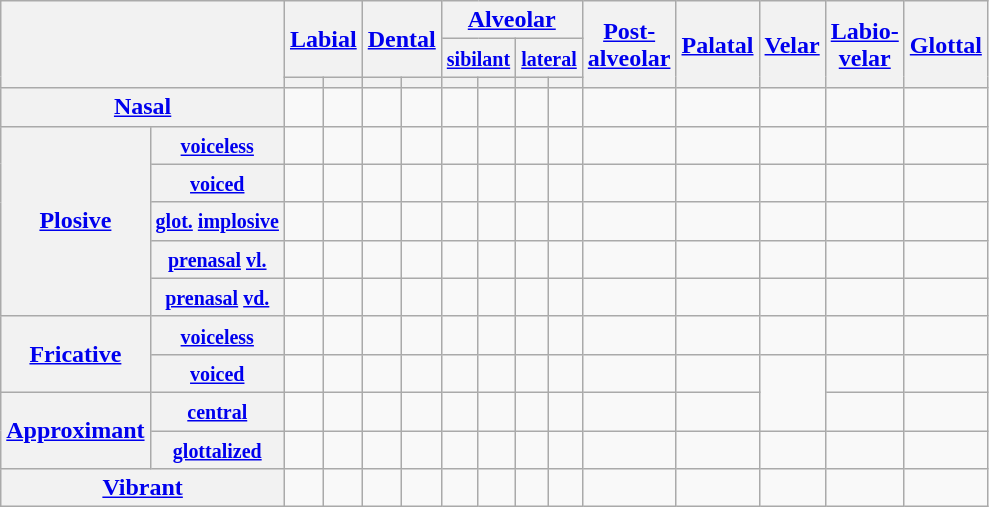<table class="wikitable" style="text-align: center;">
<tr>
<th colspan="2" rowspan="3"></th>
<th colspan="2" rowspan="2"><a href='#'>Labial</a></th>
<th colspan="2" rowspan="2"><a href='#'>Dental</a></th>
<th colspan="4"><a href='#'>Alveolar</a></th>
<th rowspan="3"><a href='#'>Post-<br>alveolar</a></th>
<th rowspan="3"><a href='#'>Palatal</a></th>
<th rowspan="3"><a href='#'>Velar</a></th>
<th rowspan="3"><a href='#'>Labio-<br>velar</a></th>
<th rowspan="3"><a href='#'>Glottal</a></th>
</tr>
<tr>
<th colspan="2"><small><a href='#'>sibilant</a></small></th>
<th colspan="2"><small><a href='#'>lateral</a></small></th>
</tr>
<tr>
<th></th>
<th></th>
<th></th>
<th></th>
<th></th>
<th></th>
<th></th>
<th></th>
</tr>
<tr>
<th colspan="2"><a href='#'>Nasal</a></th>
<td></td>
<td></td>
<td></td>
<td></td>
<td></td>
<td></td>
<td></td>
<td></td>
<td></td>
<td></td>
<td></td>
<td></td>
<td></td>
</tr>
<tr>
<th rowspan="5"><a href='#'>Plosive</a></th>
<th><small><a href='#'>voiceless</a></small></th>
<td></td>
<td></td>
<td></td>
<td></td>
<td></td>
<td></td>
<td></td>
<td></td>
<td></td>
<td></td>
<td></td>
<td></td>
<td></td>
</tr>
<tr>
<th><small><a href='#'>voiced</a></small></th>
<td></td>
<td></td>
<td></td>
<td></td>
<td></td>
<td></td>
<td></td>
<td></td>
<td></td>
<td></td>
<td></td>
<td></td>
<td></td>
</tr>
<tr>
<th><small><a href='#'>glot.</a> <a href='#'>implosive</a></small></th>
<td></td>
<td></td>
<td></td>
<td></td>
<td></td>
<td></td>
<td></td>
<td></td>
<td></td>
<td></td>
<td></td>
<td></td>
<td></td>
</tr>
<tr>
<th><small><a href='#'>prenasal</a> <a href='#'>vl.</a></small></th>
<td></td>
<td></td>
<td></td>
<td></td>
<td></td>
<td></td>
<td></td>
<td></td>
<td></td>
<td></td>
<td></td>
<td></td>
<td></td>
</tr>
<tr>
<th><small><a href='#'>prenasal</a> <a href='#'>vd.</a></small></th>
<td></td>
<td></td>
<td></td>
<td></td>
<td></td>
<td></td>
<td></td>
<td></td>
<td></td>
<td></td>
<td></td>
<td></td>
<td></td>
</tr>
<tr>
<th rowspan="2"><a href='#'>Fricative</a></th>
<th><a href='#'><small>voiceless</small></a></th>
<td></td>
<td></td>
<td></td>
<td></td>
<td></td>
<td></td>
<td></td>
<td></td>
<td></td>
<td></td>
<td></td>
<td></td>
<td></td>
</tr>
<tr>
<th><a href='#'><small>voiced</small></a></th>
<td></td>
<td></td>
<td></td>
<td></td>
<td></td>
<td></td>
<td></td>
<td></td>
<td></td>
<td></td>
<td rowspan="2"></td>
<td></td>
<td></td>
</tr>
<tr>
<th rowspan="2"><a href='#'>Approximant</a></th>
<th><small><a href='#'>central</a></small></th>
<td></td>
<td></td>
<td></td>
<td></td>
<td></td>
<td></td>
<td></td>
<td></td>
<td></td>
<td></td>
<td></td>
<td></td>
</tr>
<tr>
<th><small><a href='#'>glottalized</a></small></th>
<td></td>
<td></td>
<td></td>
<td></td>
<td></td>
<td></td>
<td></td>
<td></td>
<td></td>
<td></td>
<td></td>
<td></td>
<td></td>
</tr>
<tr>
<th colspan="2"><a href='#'>Vibrant</a></th>
<td></td>
<td></td>
<td></td>
<td></td>
<td></td>
<td></td>
<td></td>
<td></td>
<td></td>
<td></td>
<td></td>
<td></td>
<td></td>
</tr>
</table>
